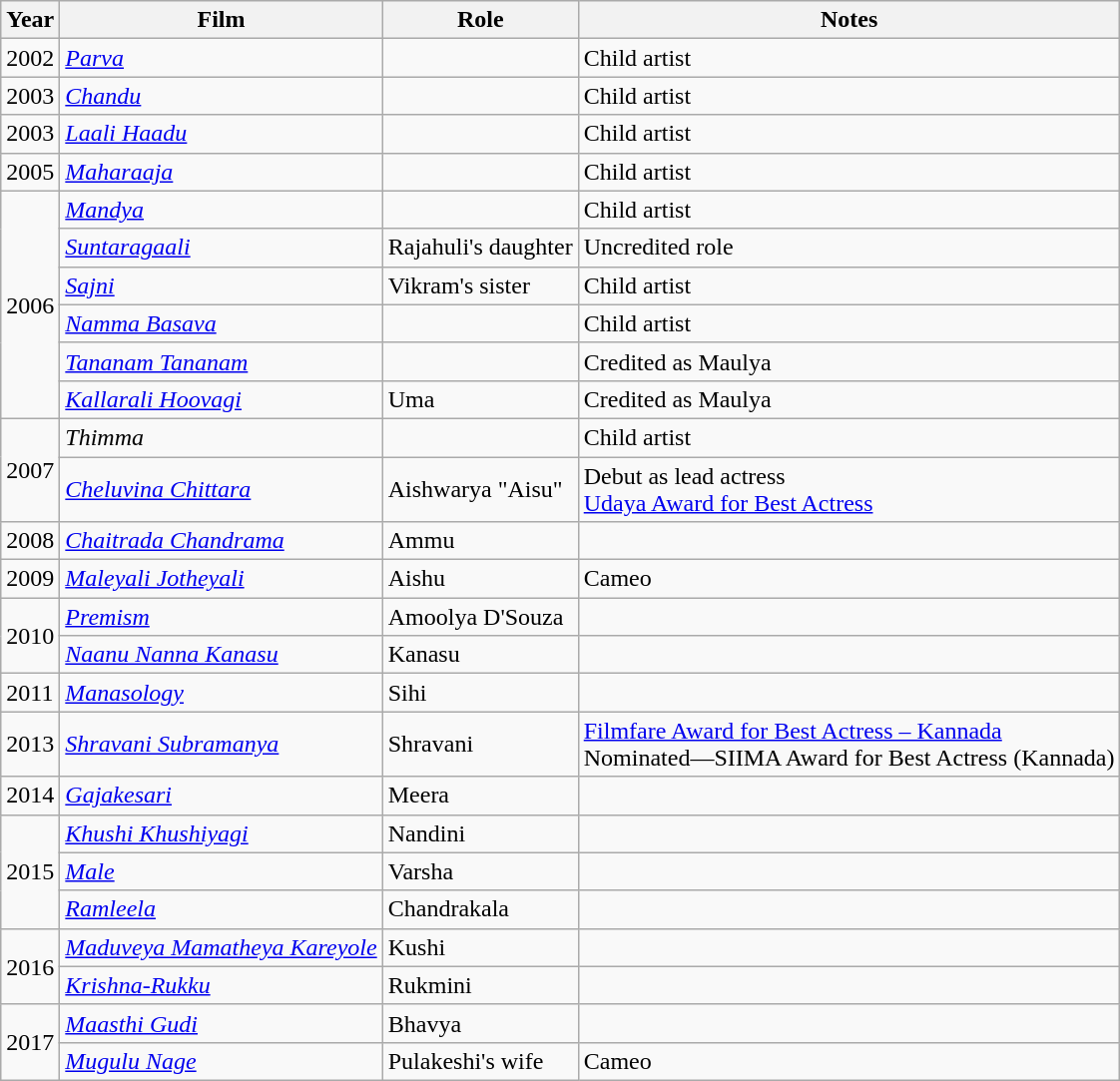<table class="wikitable sortable">
<tr>
<th>Year</th>
<th>Film</th>
<th>Role</th>
<th>Notes</th>
</tr>
<tr>
<td>2002</td>
<td><em><a href='#'>Parva</a></em></td>
<td></td>
<td>Child artist</td>
</tr>
<tr>
<td>2003</td>
<td><em><a href='#'>Chandu</a></em></td>
<td></td>
<td>Child artist</td>
</tr>
<tr>
<td>2003</td>
<td><em><a href='#'>Laali Haadu</a></em></td>
<td></td>
<td>Child artist</td>
</tr>
<tr>
<td>2005</td>
<td><em><a href='#'>Maharaaja</a></em></td>
<td></td>
<td>Child artist</td>
</tr>
<tr>
<td rowspan="6">2006</td>
<td><em><a href='#'>Mandya</a></em></td>
<td></td>
<td>Child artist</td>
</tr>
<tr>
<td><em><a href='#'>Suntaragaali</a></em></td>
<td>Rajahuli's daughter</td>
<td>Uncredited role</td>
</tr>
<tr>
<td><em><a href='#'>Sajni</a></em></td>
<td>Vikram's sister</td>
<td>Child artist</td>
</tr>
<tr>
<td><em><a href='#'>Namma Basava</a></em></td>
<td></td>
<td>Child artist</td>
</tr>
<tr>
<td><em><a href='#'>Tananam Tananam</a></em></td>
<td></td>
<td>Credited as Maulya</td>
</tr>
<tr>
<td><em><a href='#'>Kallarali Hoovagi</a></em></td>
<td>Uma</td>
<td>Credited as Maulya</td>
</tr>
<tr>
<td rowspan="2">2007</td>
<td><em>Thimma</em></td>
<td></td>
<td>Child artist</td>
</tr>
<tr>
<td><em><a href='#'>Cheluvina Chittara</a></em></td>
<td>Aishwarya "Aisu"</td>
<td>Debut as lead actress <br><a href='#'>Udaya Award for Best Actress</a></td>
</tr>
<tr>
<td>2008</td>
<td><em><a href='#'>Chaitrada Chandrama</a></em></td>
<td>Ammu</td>
<td></td>
</tr>
<tr>
<td>2009</td>
<td><em><a href='#'>Maleyali Jotheyali</a></em></td>
<td>Aishu</td>
<td>Cameo</td>
</tr>
<tr>
<td rowspan="2">2010</td>
<td><em><a href='#'>Premism</a></em></td>
<td>Amoolya D'Souza</td>
<td></td>
</tr>
<tr>
<td><em><a href='#'>Naanu Nanna Kanasu</a></em></td>
<td>Kanasu</td>
<td></td>
</tr>
<tr>
<td>2011</td>
<td><em><a href='#'>Manasology</a></em></td>
<td>Sihi</td>
<td></td>
</tr>
<tr>
<td>2013</td>
<td><em><a href='#'>Shravani Subramanya</a></em></td>
<td>Shravani</td>
<td><a href='#'>Filmfare Award for Best Actress – Kannada</a><br>Nominated—SIIMA Award for Best Actress (Kannada)</td>
</tr>
<tr>
<td>2014</td>
<td><em><a href='#'>Gajakesari</a></em></td>
<td>Meera</td>
<td></td>
</tr>
<tr>
<td rowspan="3">2015</td>
<td><em><a href='#'>Khushi Khushiyagi</a></em></td>
<td>Nandini</td>
<td></td>
</tr>
<tr>
<td><em><a href='#'>Male</a></em></td>
<td>Varsha</td>
<td></td>
</tr>
<tr>
<td><em><a href='#'>Ramleela</a></em></td>
<td>Chandrakala</td>
<td></td>
</tr>
<tr>
<td rowspan="2">2016</td>
<td><em><a href='#'>Maduveya Mamatheya Kareyole</a></em></td>
<td>Kushi</td>
<td></td>
</tr>
<tr>
<td><em><a href='#'>Krishna-Rukku</a></em></td>
<td>Rukmini</td>
<td></td>
</tr>
<tr>
<td rowspan="2">2017</td>
<td><em><a href='#'>Maasthi Gudi</a></em></td>
<td>Bhavya</td>
<td></td>
</tr>
<tr>
<td><em><a href='#'>Mugulu Nage</a></em></td>
<td>Pulakeshi's wife</td>
<td>Cameo</td>
</tr>
</table>
